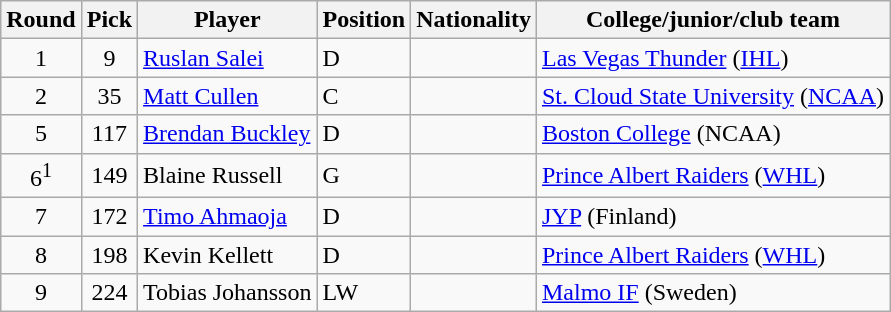<table class="wikitable">
<tr>
<th bgcolor="#DDDDFF">Round</th>
<th bgcolor="#DDDDFF">Pick</th>
<th bgcolor="#DDDDFF">Player</th>
<th bgcolor="#DDDDFF">Position</th>
<th bgcolor="#DDDDFF">Nationality</th>
<th bgcolor="#DDDDFF">College/junior/club team</th>
</tr>
<tr>
<td style="text-align:center;">1</td>
<td style="text-align:center;">9</td>
<td><a href='#'>Ruslan Salei</a></td>
<td>D</td>
<td></td>
<td><a href='#'>Las Vegas Thunder</a> (<a href='#'>IHL</a>)</td>
</tr>
<tr>
<td style="text-align:center;">2</td>
<td style="text-align:center;">35</td>
<td><a href='#'>Matt Cullen</a></td>
<td>C</td>
<td></td>
<td><a href='#'>St. Cloud State University</a> (<a href='#'>NCAA</a>)</td>
</tr>
<tr>
<td style="text-align:center;">5</td>
<td style="text-align:center;">117</td>
<td><a href='#'>Brendan Buckley</a></td>
<td>D</td>
<td></td>
<td><a href='#'>Boston College</a> (NCAA)</td>
</tr>
<tr>
<td style="text-align:center;">6<sup>1</sup></td>
<td style="text-align:center;">149</td>
<td>Blaine Russell</td>
<td>G</td>
<td></td>
<td><a href='#'>Prince Albert Raiders</a> (<a href='#'>WHL</a>)</td>
</tr>
<tr>
<td style="text-align:center;">7</td>
<td style="text-align:center;">172</td>
<td><a href='#'>Timo Ahmaoja</a></td>
<td>D</td>
<td></td>
<td><a href='#'>JYP</a> (Finland)</td>
</tr>
<tr>
<td style="text-align:center;">8</td>
<td style="text-align:center;">198</td>
<td>Kevin Kellett</td>
<td>D</td>
<td></td>
<td><a href='#'>Prince Albert Raiders</a> (<a href='#'>WHL</a>)</td>
</tr>
<tr>
<td style="text-align:center;">9</td>
<td style="text-align:center;">224</td>
<td>Tobias Johansson</td>
<td>LW</td>
<td></td>
<td><a href='#'>Malmo IF</a> (Sweden)</td>
</tr>
</table>
